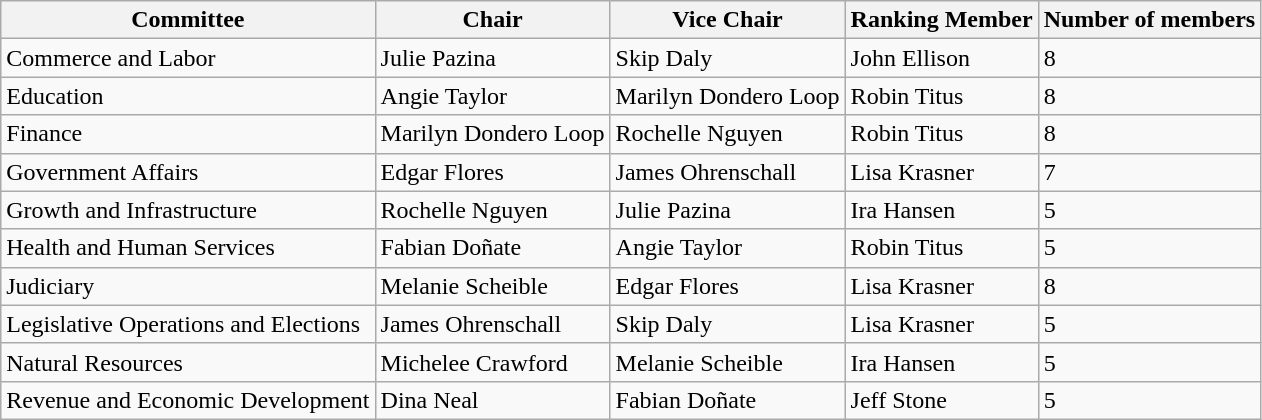<table class="wikitable sortable">
<tr>
<th>Committee</th>
<th>Chair</th>
<th>Vice Chair</th>
<th>Ranking Member</th>
<th>Number of members</th>
</tr>
<tr>
<td>Commerce and Labor</td>
<td>Julie Pazina</td>
<td>Skip Daly</td>
<td>John Ellison</td>
<td>8</td>
</tr>
<tr>
<td>Education</td>
<td>Angie Taylor</td>
<td>Marilyn Dondero Loop</td>
<td>Robin Titus</td>
<td>8</td>
</tr>
<tr>
<td>Finance</td>
<td>Marilyn Dondero Loop</td>
<td>Rochelle Nguyen</td>
<td>Robin Titus</td>
<td>8</td>
</tr>
<tr>
<td>Government Affairs</td>
<td>Edgar Flores</td>
<td>James Ohrenschall</td>
<td>Lisa Krasner</td>
<td>7</td>
</tr>
<tr>
<td>Growth and Infrastructure</td>
<td>Rochelle Nguyen</td>
<td>Julie Pazina</td>
<td>Ira Hansen</td>
<td>5</td>
</tr>
<tr>
<td>Health and Human Services</td>
<td>Fabian Doñate</td>
<td>Angie Taylor</td>
<td>Robin Titus</td>
<td>5</td>
</tr>
<tr>
<td>Judiciary</td>
<td>Melanie Scheible</td>
<td>Edgar Flores</td>
<td>Lisa Krasner</td>
<td>8</td>
</tr>
<tr>
<td>Legislative Operations and Elections</td>
<td>James Ohrenschall</td>
<td>Skip Daly</td>
<td>Lisa Krasner</td>
<td>5</td>
</tr>
<tr>
<td>Natural Resources</td>
<td>Michelee Crawford</td>
<td>Melanie Scheible</td>
<td>Ira Hansen</td>
<td>5</td>
</tr>
<tr>
<td>Revenue and Economic Development</td>
<td>Dina Neal</td>
<td>Fabian Doñate</td>
<td>Jeff Stone</td>
<td>5</td>
</tr>
</table>
